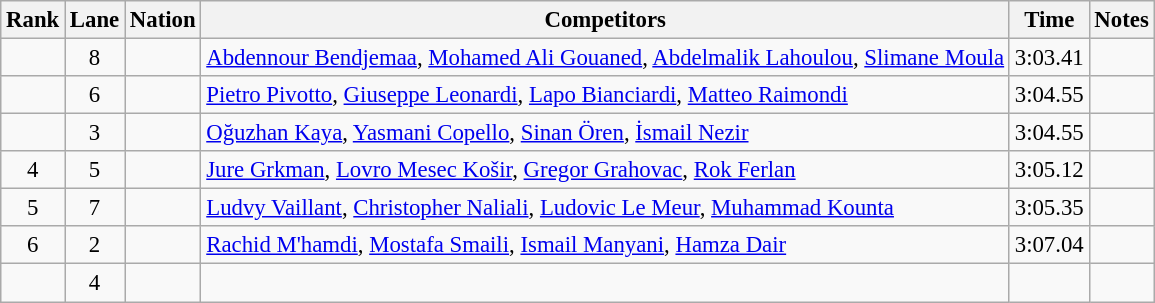<table class="wikitable sortable" style="text-align:center; font-size:95%">
<tr>
<th>Rank</th>
<th>Lane</th>
<th>Nation</th>
<th>Competitors</th>
<th>Time</th>
<th>Notes</th>
</tr>
<tr>
<td></td>
<td>8</td>
<td align="left"></td>
<td align="left"><a href='#'>Abdennour Bendjemaa</a>, <a href='#'>Mohamed Ali Gouaned</a>, <a href='#'>Abdelmalik Lahoulou</a>, <a href='#'>Slimane Moula</a></td>
<td>3:03.41</td>
<td></td>
</tr>
<tr>
<td></td>
<td>6</td>
<td align="left"></td>
<td align="left"><a href='#'>Pietro Pivotto</a>, <a href='#'>Giuseppe Leonardi</a>, <a href='#'>Lapo Bianciardi</a>, <a href='#'>Matteo Raimondi</a></td>
<td>3:04.55</td>
<td></td>
</tr>
<tr>
<td></td>
<td>3</td>
<td align="left"></td>
<td align="left"><a href='#'>Oğuzhan Kaya</a>, <a href='#'>Yasmani Copello</a>, <a href='#'>Sinan Ören</a>, <a href='#'>İsmail Nezir</a></td>
<td>3:04.55</td>
<td></td>
</tr>
<tr>
<td>4</td>
<td>5</td>
<td align="left"></td>
<td align="left"><a href='#'>Jure Grkman</a>, <a href='#'>Lovro Mesec Košir</a>, <a href='#'>Gregor Grahovac</a>, <a href='#'>Rok Ferlan</a></td>
<td>3:05.12</td>
<td></td>
</tr>
<tr>
<td>5</td>
<td>7</td>
<td align="left"></td>
<td align="left"><a href='#'>Ludvy Vaillant</a>, <a href='#'>Christopher Naliali</a>, <a href='#'>Ludovic Le Meur</a>, <a href='#'>Muhammad Kounta</a></td>
<td>3:05.35</td>
<td></td>
</tr>
<tr>
<td>6</td>
<td>2</td>
<td align="left"></td>
<td align="left"><a href='#'>Rachid M'hamdi</a>, <a href='#'>Mostafa Smaili</a>, <a href='#'>Ismail Manyani</a>, <a href='#'>Hamza Dair</a></td>
<td>3:07.04</td>
<td></td>
</tr>
<tr>
<td></td>
<td>4</td>
<td align="left"></td>
<td align="left"></td>
<td></td>
<td></td>
</tr>
</table>
